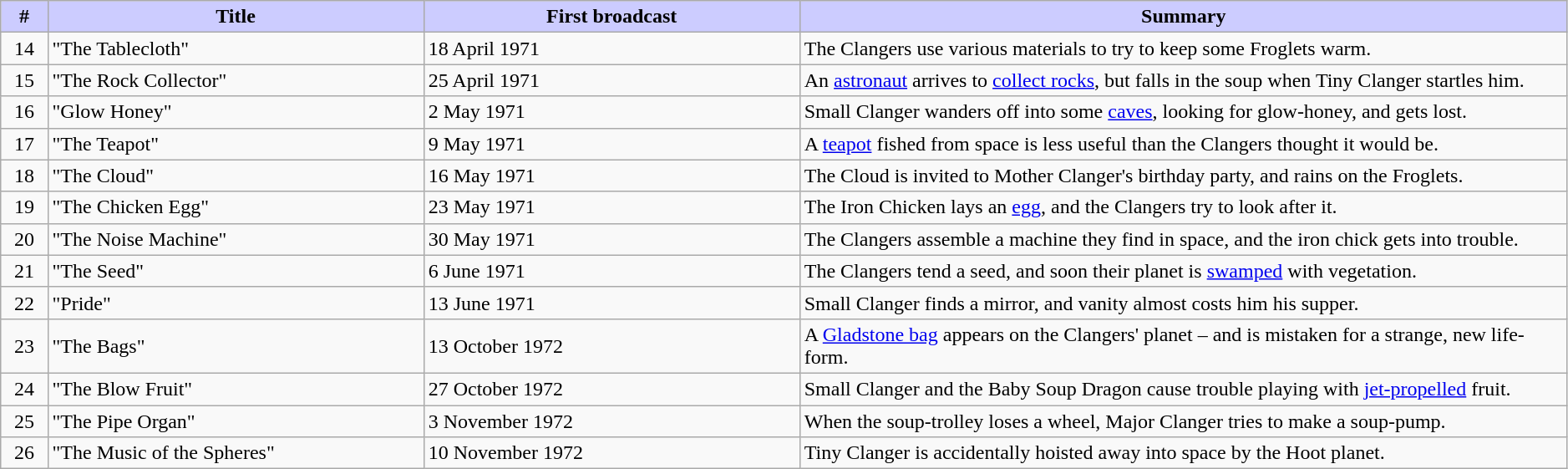<table class="wikitable" style="width:99%;">
<tr>
<th style="background:#ccf; width:3%;">#</th>
<th style="background:#ccf; width:24%;">Title</th>
<th style="background:#ccf; width:24%;">First broadcast</th>
<th style="background:#ccf;">Summary</th>
</tr>
<tr>
<td style="text-align:center;">14</td>
<td>"The Tablecloth"</td>
<td>18 April 1971</td>
<td>The Clangers use various materials to try to keep some Froglets warm.</td>
</tr>
<tr>
<td style="text-align:center;">15</td>
<td>"The Rock Collector"</td>
<td>25 April 1971</td>
<td>An <a href='#'>astronaut</a> arrives to <a href='#'>collect rocks</a>, but falls in the soup when Tiny Clanger startles him.</td>
</tr>
<tr>
<td style="text-align:center;">16</td>
<td>"Glow Honey"</td>
<td>2 May 1971</td>
<td>Small Clanger wanders off into some <a href='#'>caves</a>, looking for glow-honey, and gets lost.</td>
</tr>
<tr>
<td style="text-align:center;">17</td>
<td>"The Teapot"</td>
<td>9 May 1971</td>
<td>A <a href='#'>teapot</a> fished from space is less useful than the Clangers thought it would be.</td>
</tr>
<tr>
<td style="text-align:center;">18</td>
<td>"The Cloud"</td>
<td>16 May 1971</td>
<td>The Cloud is invited to Mother Clanger's birthday party, and rains on the Froglets.</td>
</tr>
<tr>
<td style="text-align:center;">19</td>
<td>"The Chicken Egg"</td>
<td>23 May 1971</td>
<td>The Iron Chicken lays an <a href='#'>egg</a>, and the Clangers try to look after it.</td>
</tr>
<tr>
<td style="text-align:center;">20</td>
<td>"The Noise Machine"</td>
<td>30 May 1971</td>
<td>The Clangers assemble a machine they find in space, and the iron chick gets into trouble.</td>
</tr>
<tr>
<td style="text-align:center;">21</td>
<td>"The Seed"</td>
<td>6 June 1971</td>
<td>The Clangers tend a seed, and soon their planet is <a href='#'>swamped</a> with vegetation.</td>
</tr>
<tr>
<td style="text-align:center;">22</td>
<td>"Pride"</td>
<td>13 June 1971</td>
<td>Small Clanger finds a mirror, and vanity almost costs him his supper.</td>
</tr>
<tr>
<td style="text-align:center;">23</td>
<td>"The Bags"</td>
<td>13 October 1972</td>
<td>A <a href='#'>Gladstone bag</a> appears on the Clangers' planet – and is mistaken for a strange, new life-form.</td>
</tr>
<tr>
<td style="text-align:center;">24</td>
<td>"The Blow Fruit"</td>
<td>27 October 1972</td>
<td>Small Clanger and the Baby Soup Dragon cause trouble playing with <a href='#'>jet-propelled</a> fruit.</td>
</tr>
<tr>
<td style="text-align:center;">25</td>
<td>"The Pipe Organ"</td>
<td>3 November 1972</td>
<td>When the soup-trolley loses a wheel, Major Clanger tries to make a soup-pump.</td>
</tr>
<tr>
<td style="text-align:center;">26</td>
<td>"The Music of the Spheres"</td>
<td>10 November 1972</td>
<td>Tiny Clanger is accidentally hoisted away into space by the Hoot planet.</td>
</tr>
</table>
